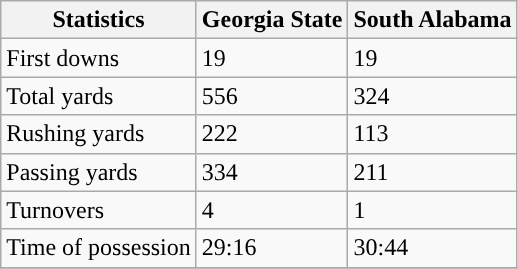<table class="wikitable">
<tr>
<th>Statistics</th>
<th>Georgia State</th>
<th>South Alabama</th>
</tr>
<tr>
<td>First downs</td>
<td>19</td>
<td>19</td>
</tr>
<tr>
<td>Total yards</td>
<td>556</td>
<td>324</td>
</tr>
<tr>
<td>Rushing yards</td>
<td>222</td>
<td>113</td>
</tr>
<tr>
<td>Passing yards</td>
<td>334</td>
<td>211</td>
</tr>
<tr>
<td>Turnovers</td>
<td>4</td>
<td>1</td>
</tr>
<tr>
<td>Time of possession</td>
<td>29:16</td>
<td>30:44</td>
</tr>
<tr>
</tr>
</table>
